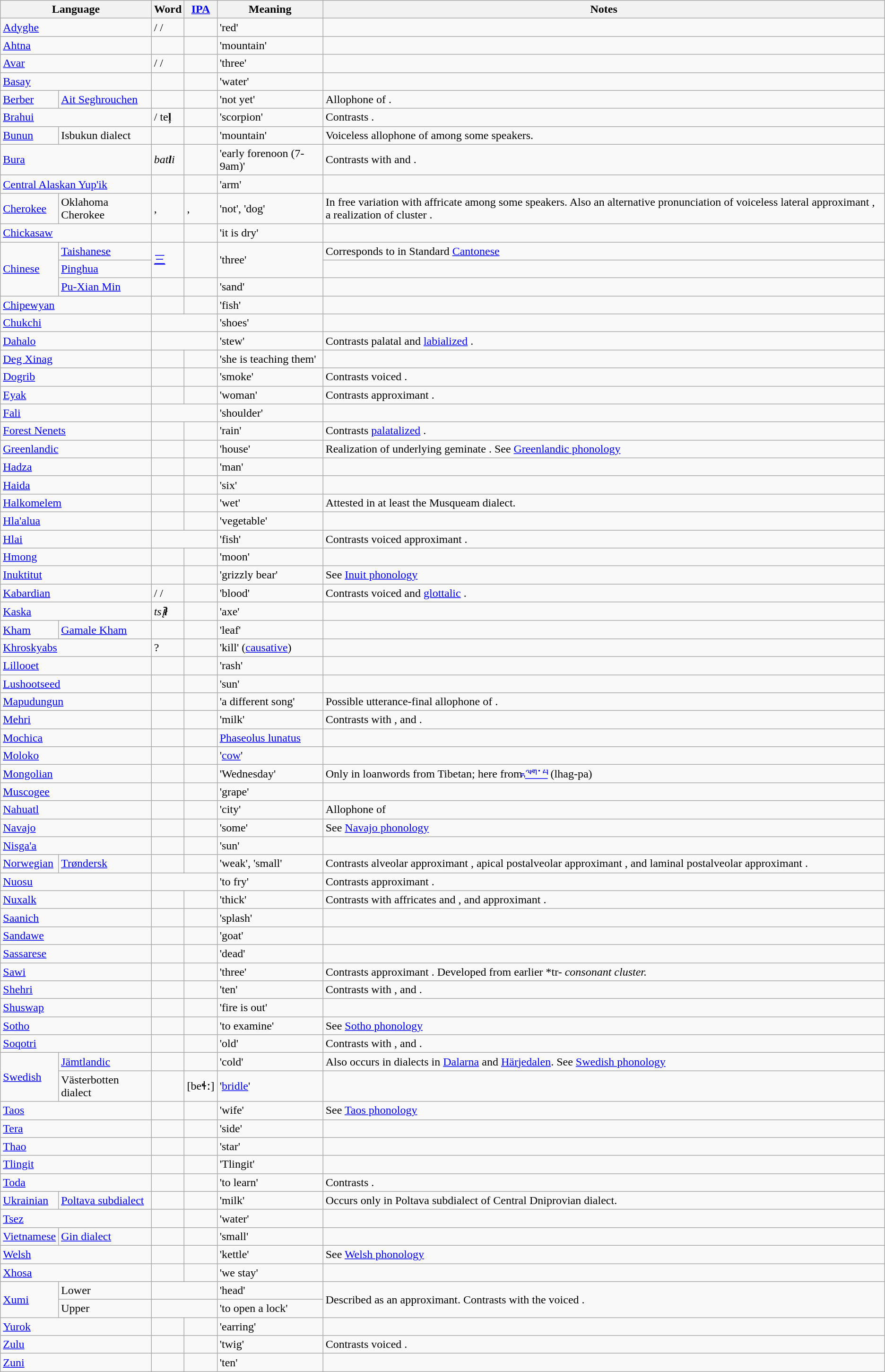<table class="wikitable">
<tr>
<th colspan=2>Language</th>
<th>Word</th>
<th><a href='#'>IPA</a></th>
<th>Meaning</th>
<th>Notes</th>
</tr>
<tr>
<td colspan=2><a href='#'>Adyghe</a></td>
<td> /  / </td>
<td></td>
<td>'red'</td>
<td></td>
</tr>
<tr>
<td colspan=2><a href='#'>Ahtna</a></td>
<td></td>
<td></td>
<td>'mountain'</td>
<td></td>
</tr>
<tr>
<td colspan=2><a href='#'>Avar</a></td>
<td> /  / </td>
<td></td>
<td>'three'</td>
<td></td>
</tr>
<tr>
<td colspan=2><a href='#'>Basay</a></td>
<td></td>
<td></td>
<td>'water'</td>
<td></td>
</tr>
<tr>
<td><a href='#'>Berber</a></td>
<td><a href='#'>Ait Seghrouchen</a></td>
<td></td>
<td></td>
<td>'not yet'</td>
<td>Allophone of .</td>
</tr>
<tr>
<td colspan=2><a href='#'>Brahui</a></td>
<td> / te<strong>ļ</strong></td>
<td></td>
<td>'scorpion'</td>
<td>Contrasts .</td>
</tr>
<tr>
<td><a href='#'>Bunun</a></td>
<td>Isbukun dialect</td>
<td></td>
<td></td>
<td>'mountain'</td>
<td>Voiceless allophone of  among some speakers.</td>
</tr>
<tr>
<td colspan=2><a href='#'>Bura</a></td>
<td><em>bat<strong>l</strong>i</em></td>
<td></td>
<td>'early forenoon (7-9am)'</td>
<td>Contrasts with  and .</td>
</tr>
<tr>
<td colspan="2"><a href='#'>Central Alaskan Yup'ik</a></td>
<td></td>
<td></td>
<td>'arm'</td>
<td></td>
</tr>
<tr>
<td><a href='#'>Cherokee</a></td>
<td>Oklahoma Cherokee</td>
<td>, </td>
<td>, </td>
<td>'not', 'dog'</td>
<td>In free variation with affricate  among some speakers. Also an alternative pronunciation of voiceless lateral approximant , a realization of cluster .</td>
</tr>
<tr>
<td colspan=2><a href='#'>Chickasaw</a></td>
<td></td>
<td></td>
<td>'it is dry'</td>
<td></td>
</tr>
<tr>
<td rowspan=3><a href='#'>Chinese</a></td>
<td><a href='#'>Taishanese</a></td>
<td rowspan="2"><a href='#'>三</a></td>
<td rowspan="2"></td>
<td rowspan="2">'three'</td>
<td>Corresponds to  in Standard <a href='#'>Cantonese</a></td>
</tr>
<tr>
<td><a href='#'>Pinghua</a></td>
<td></td>
</tr>
<tr>
<td><a href='#'>Pu-Xian Min</a></td>
<td></td>
<td></td>
<td>'sand'</td>
<td></td>
</tr>
<tr>
<td colspan=2><a href='#'>Chipewyan</a></td>
<td></td>
<td></td>
<td>'fish'</td>
<td></td>
</tr>
<tr>
<td colspan=2><a href='#'>Chukchi</a></td>
<td colspan="2"></td>
<td>'shoes'</td>
<td></td>
</tr>
<tr>
<td colspan=2><a href='#'>Dahalo</a></td>
<td colspan=2></td>
<td>'stew'</td>
<td>Contrasts palatal  and <a href='#'>labialized</a> .</td>
</tr>
<tr>
<td colspan=2><a href='#'>Deg Xinag</a></td>
<td></td>
<td></td>
<td>'she is teaching them'</td>
</tr>
<tr>
<td colspan=2><a href='#'>Dogrib</a></td>
<td></td>
<td></td>
<td>'smoke'</td>
<td>Contrasts voiced .</td>
</tr>
<tr>
<td colspan=2><a href='#'>Eyak</a></td>
<td></td>
<td></td>
<td>'woman'</td>
<td>Contrasts approximant .</td>
</tr>
<tr>
<td colspan=2><a href='#'>Fali</a></td>
<td colspan=2></td>
<td>'shoulder'</td>
<td></td>
</tr>
<tr>
<td colspan=2><a href='#'>Forest Nenets</a></td>
<td></td>
<td></td>
<td>'rain'</td>
<td>Contrasts <a href='#'>palatalized</a> .</td>
</tr>
<tr>
<td colspan=2><a href='#'>Greenlandic</a></td>
<td></td>
<td></td>
<td>'house'</td>
<td>Realization of underlying geminate . See <a href='#'>Greenlandic phonology</a></td>
</tr>
<tr>
<td colspan=2><a href='#'>Hadza</a></td>
<td></td>
<td></td>
<td>'man'</td>
<td></td>
</tr>
<tr>
<td colspan=2><a href='#'>Haida</a></td>
<td></td>
<td></td>
<td>'six'</td>
<td></td>
</tr>
<tr>
<td colspan=2><a href='#'>Halkomelem</a></td>
<td></td>
<td></td>
<td>'wet'</td>
<td>Attested in at least the Musqueam dialect.</td>
</tr>
<tr>
<td colspan="2"><a href='#'>Hla'alua</a></td>
<td></td>
<td></td>
<td>'vegetable'</td>
<td></td>
</tr>
<tr>
<td colspan="2"><a href='#'>Hlai</a></td>
<td colspan="2"></td>
<td>'fish'</td>
<td>Contrasts voiced approximant .</td>
</tr>
<tr>
<td colspan=2><a href='#'>Hmong</a></td>
<td></td>
<td></td>
<td>'moon'</td>
<td></td>
</tr>
<tr>
<td colspan=2><a href='#'>Inuktitut</a></td>
<td> </td>
<td></td>
<td>'grizzly bear'</td>
<td>See <a href='#'>Inuit phonology</a></td>
</tr>
<tr>
<td colspan=2><a href='#'>Kabardian</a></td>
<td> /  / </td>
<td></td>
<td>'blood'</td>
<td>Contrasts voiced  and <a href='#'>glottalic</a> .</td>
</tr>
<tr>
<td colspan=2><a href='#'>Kaska</a></td>
<td><em>tsį̄<strong>ł<strong><em></td>
<td></td>
<td>'axe'</td>
<td></td>
</tr>
<tr>
<td><a href='#'>Kham</a></td>
<td><a href='#'>Gamale Kham</a></td>
<td></td>
<td></td>
<td>'leaf'</td>
<td></td>
</tr>
<tr>
<td colspan=2><a href='#'>Khroskyabs</a></td>
<td>?</td>
<td></td>
<td>'kill' (<a href='#'>causative</a>)</td>
<td></td>
</tr>
<tr>
<td colspan=2><a href='#'>Lillooet</a></td>
<td></td>
<td></td>
<td>'rash'</td>
<td></td>
</tr>
<tr>
<td colspan=2><a href='#'>Lushootseed</a></td>
<td></td>
<td></td>
<td>'sun'</td>
<td></td>
</tr>
<tr>
<td colspan=2><a href='#'>Mapudungun</a></td>
<td></td>
<td></td>
<td>'a different song'</td>
<td>Possible utterance-final allophone of .</td>
</tr>
<tr>
<td colspan="2"><a href='#'>Mehri</a></td>
<td></td>
<td></td>
<td>'milk'</td>
<td>Contrasts with ,  and .</td>
</tr>
<tr>
<td colspan=2><a href='#'>Mochica</a></td>
<td></td>
<td></td>
<td></em><a href='#'>Phaseolus lunatus</a><em></td>
<td></td>
</tr>
<tr>
<td colspan=2><a href='#'>Moloko</a></td>
<td></td>
<td></td>
<td>'<a href='#'>cow</a>'</td>
<td></td>
</tr>
<tr>
<td colspan=2><a href='#'>Mongolian</a></td>
<td></td>
<td></td>
<td>'Wednesday'</td>
<td>Only in loanwords from Tibetan; here from <a href='#'>ལྷག་པ</a> </em>(lhag-pa)<em></td>
</tr>
<tr>
<td colspan=2><a href='#'>Muscogee</a></td>
<td></td>
<td></td>
<td>'grape'</td>
<td></td>
</tr>
<tr>
<td colspan=2><a href='#'>Nahuatl</a></td>
<td></td>
<td></td>
<td>'city'</td>
<td>Allophone of </td>
</tr>
<tr>
<td colspan=2><a href='#'>Navajo</a></td>
<td></td>
<td></td>
<td>'some'</td>
<td>See <a href='#'>Navajo phonology</a></td>
</tr>
<tr>
<td colspan=2><a href='#'>Nisga'a</a></td>
<td></td>
<td></td>
<td>'sun'</td>
<td></td>
</tr>
<tr>
<td><a href='#'>Norwegian</a></td>
<td><a href='#'>Trøndersk</a></td>
<td></td>
<td></td>
<td>'weak', 'small'</td>
<td>Contrasts alveolar approximant , apical postalveolar approximant , and laminal postalveolar approximant .</td>
</tr>
<tr>
<td colspan="2"><a href='#'>Nuosu</a></td>
<td colspan="2"></td>
<td>'to fry'</td>
<td>Contrasts approximant .</td>
</tr>
<tr>
<td colspan=2><a href='#'>Nuxalk</a></td>
<td></td>
<td></td>
<td>'thick'</td>
<td>Contrasts with affricates  and , and approximant .</td>
</tr>
<tr>
<td colspan=2><a href='#'>Saanich</a></td>
<td></td>
<td></td>
<td>'splash'</td>
<td></td>
</tr>
<tr>
<td colspan=2><a href='#'>Sandawe</a></td>
<td></td>
<td></td>
<td>'goat'</td>
<td></td>
</tr>
<tr>
<td colspan=2><a href='#'>Sassarese</a></td>
<td></td>
<td></td>
<td>'dead'</td>
<td></td>
</tr>
<tr>
<td colspan=2><a href='#'>Sawi</a></td>
<td></td>
<td></td>
<td>'three'</td>
<td>Contrasts approximant . Developed from earlier </em>*tr-<em> consonant cluster.</td>
</tr>
<tr>
<td colspan="2"><a href='#'>Shehri</a></td>
<td></td>
<td></td>
<td>'ten'</td>
<td>Contrasts with ,  and .</td>
</tr>
<tr>
<td colspan=2><a href='#'>Shuswap</a></td>
<td></td>
<td></td>
<td>'fire is out'</td>
<td></td>
</tr>
<tr>
<td colspan=2><a href='#'>Sotho</a></td>
<td></td>
<td></td>
<td>'to examine'</td>
<td>See <a href='#'>Sotho phonology</a></td>
</tr>
<tr>
<td colspan="2"><a href='#'>Soqotri</a></td>
<td></td>
<td></td>
<td>'old'</td>
<td>Contrasts with ,  and .</td>
</tr>
<tr>
<td rowspan="2"><a href='#'>Swedish</a></td>
<td><a href='#'>Jämtlandic</a></td>
<td></td>
<td></td>
<td>'cold'</td>
<td>Also occurs in dialects in <a href='#'>Dalarna</a> and <a href='#'>Härjedalen</a>. See <a href='#'>Swedish phonology</a></td>
</tr>
<tr>
<td>Västerbotten dialect</td>
<td></td>
<td>[beɬː]</td>
<td>'<a href='#'>bridle</a>'</td>
<td></td>
</tr>
<tr>
<td colspan=2><a href='#'>Taos</a></td>
<td></td>
<td></td>
<td>'wife'</td>
<td>See <a href='#'>Taos phonology</a></td>
</tr>
<tr>
<td colspan=2><a href='#'>Tera</a></td>
<td></td>
<td></td>
<td>'side'</td>
<td></td>
</tr>
<tr>
<td colspan=2><a href='#'>Thao</a></td>
<td></td>
<td></td>
<td>'star'</td>
<td></td>
</tr>
<tr>
<td colspan=2><a href='#'>Tlingit</a></td>
<td></td>
<td></td>
<td>'Tlingit'</td>
<td></td>
</tr>
<tr>
<td colspan=2><a href='#'>Toda</a></td>
<td></td>
<td></td>
<td>'to learn'</td>
<td>Contrasts .</td>
</tr>
<tr>
<td><a href='#'>Ukrainian</a></td>
<td><a href='#'>Poltava subdialect</a></td>
<td></td>
<td></td>
<td>'milk'</td>
<td>Occurs only in Poltava subdialect of Central Dniprovian dialect.</td>
</tr>
<tr>
<td colspan=2><a href='#'>Tsez</a></td>
<td></td>
<td></td>
<td>'water'</td>
<td></td>
</tr>
<tr>
<td><a href='#'>Vietnamese</a></td>
<td><a href='#'>Gin dialect</a></td>
<td></td>
<td></td>
<td>'small'</td>
<td></td>
</tr>
<tr>
<td colspan=2><a href='#'>Welsh</a></td>
<td></td>
<td></td>
<td>'kettle'</td>
<td>See <a href='#'>Welsh phonology</a></td>
</tr>
<tr>
<td colspan=2><a href='#'>Xhosa</a></td>
<td></td>
<td></td>
<td>'we stay'</td>
<td></td>
</tr>
<tr>
<td rowspan=2><a href='#'>Xumi</a></td>
<td>Lower</td>
<td colspan=2></td>
<td>'head'</td>
<td rowspan=2>Described as an approximant. Contrasts with the voiced .</td>
</tr>
<tr>
<td>Upper</td>
<td colspan=2></td>
<td>'to open a lock'</td>
</tr>
<tr>
<td colspan="2"><a href='#'>Yurok</a></td>
<td></td>
<td></td>
<td>'earring'</td>
<td></td>
</tr>
<tr>
<td colspan=2><a href='#'>Zulu</a></td>
<td></td>
<td></td>
<td>'twig'</td>
<td>Contrasts voiced .</td>
</tr>
<tr>
<td colspan=2><a href='#'>Zuni</a></td>
<td></td>
<td></td>
<td>'ten'</td>
<td></td>
</tr>
</table>
